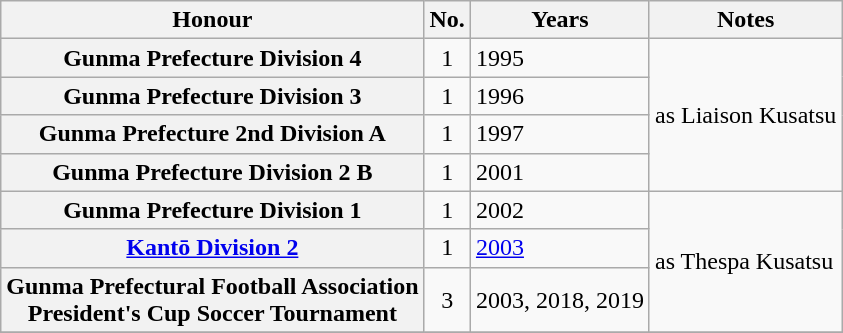<table class="wikitable plainrowheaders">
<tr>
<th scope=col>Honour</th>
<th scope=col>No.</th>
<th scope=col>Years</th>
<th>Notes</th>
</tr>
<tr>
<th scope=row>Gunma Prefecture Division 4</th>
<td align="center">1</td>
<td>1995</td>
<td rowspan="4">as Liaison Kusatsu</td>
</tr>
<tr>
<th scope=row>Gunma Prefecture Division 3</th>
<td align="center">1</td>
<td>1996</td>
</tr>
<tr>
<th scope=row>Gunma Prefecture 2nd Division A</th>
<td align="center">1</td>
<td>1997</td>
</tr>
<tr>
<th scope=row>Gunma Prefecture Division 2 B</th>
<td align="center">1</td>
<td>2001</td>
</tr>
<tr>
<th scope=row>Gunma Prefecture Division 1</th>
<td align="center">1</td>
<td>2002</td>
<td rowspan="3">as Thespa Kusatsu</td>
</tr>
<tr>
<th scope=row><a href='#'>Kantō Division 2</a></th>
<td align="center">1</td>
<td><a href='#'>2003</a></td>
</tr>
<tr>
<th scope=row>Gunma Prefectural Football Association <br> President's Cup Soccer Tournament</th>
<td align="center">3</td>
<td>2003, 2018, 2019</td>
</tr>
<tr>
</tr>
</table>
